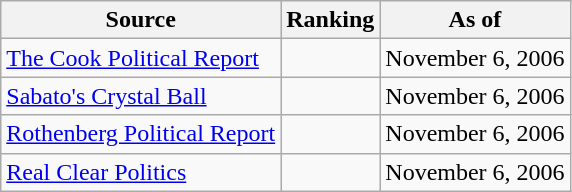<table class="wikitable" style="text-align:center">
<tr>
<th>Source</th>
<th>Ranking</th>
<th>As of</th>
</tr>
<tr>
<td align=left><a href='#'>The Cook Political Report</a></td>
<td></td>
<td>November 6, 2006</td>
</tr>
<tr>
<td align=left><a href='#'>Sabato's Crystal Ball</a></td>
<td></td>
<td>November 6, 2006</td>
</tr>
<tr>
<td align=left><a href='#'>Rothenberg Political Report</a></td>
<td></td>
<td>November 6, 2006</td>
</tr>
<tr>
<td align=left><a href='#'>Real Clear Politics</a></td>
<td></td>
<td>November 6, 2006</td>
</tr>
</table>
